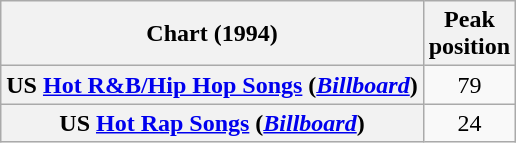<table class="wikitable sortable plainrowheaders" style="text-align:center;">
<tr>
<th scope="col">Chart (1994)</th>
<th scope="col">Peak<br>position</th>
</tr>
<tr>
<th scope="row">US <a href='#'>Hot R&B/Hip Hop Songs</a> (<em><a href='#'>Billboard</a></em>)</th>
<td>79</td>
</tr>
<tr>
<th scope="row">US <a href='#'>Hot Rap Songs</a> (<em><a href='#'>Billboard</a></em>)</th>
<td>24</td>
</tr>
</table>
